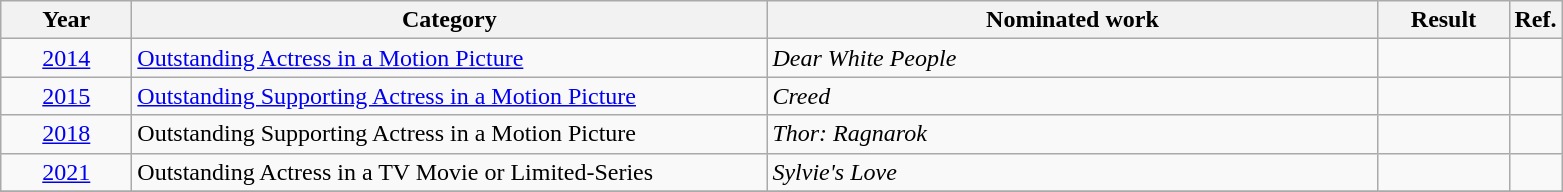<table class=wikitable>
<tr>
<th scope="col" style="width:5em;">Year</th>
<th scope="col" style="width:26em;">Category</th>
<th scope="col" style="width:25em;">Nominated work</th>
<th scope="col" style="width:5em;">Result</th>
<th>Ref.</th>
</tr>
<tr>
<td style="text-align:center;"><a href='#'>2014</a></td>
<td><a href='#'>Outstanding Actress in a Motion Picture</a></td>
<td><em>Dear White People</em></td>
<td></td>
<td style="text-align: center;"></td>
</tr>
<tr>
<td style="text-align:center;"><a href='#'>2015</a></td>
<td><a href='#'>Outstanding Supporting Actress in a Motion Picture</a></td>
<td><em>Creed</em></td>
<td></td>
<td style="text-align: center;"></td>
</tr>
<tr>
<td style="text-align:center;"><a href='#'>2018</a></td>
<td>Outstanding Supporting Actress in a Motion Picture</td>
<td><em>Thor: Ragnarok</em></td>
<td></td>
<td style="text-align: center;"></td>
</tr>
<tr>
<td style="text-align:center;"><a href='#'>2021</a></td>
<td>Outstanding Actress in a TV Movie or Limited-Series</td>
<td><em>Sylvie's Love</em></td>
<td></td>
<td style="text-align:center;"></td>
</tr>
<tr>
</tr>
</table>
